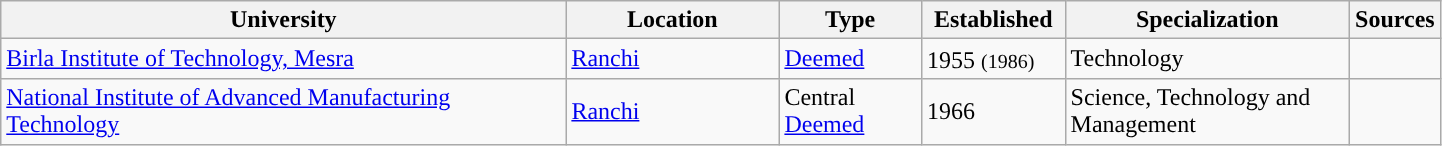<table class="wikitable sortable collapsible plainrowheaders" style="-align:left; width:76%;">
<tr>
<th scope="col" style="width: 40%;">University</th>
<th scope="col" style="width: 15%;">Location</th>
<th scope="col" style="width: 10%;">Type</th>
<th scope="col" style="width: 10%;">Established</th>
<th scope="col" style="width: 20%;">Specialization</th>
<th scope="col" style="width: 05%;">Sources</th>
</tr>
<tr>
<td><a href='#'>Birla Institute of Technology, Mesra</a></td>
<td><a href='#'>Ranchi</a></td>
<td><a href='#'>Deemed</a></td>
<td>1955 <small>(1986<sup></sup>)</small></td>
<td>Technology</td>
<td></td>
</tr>
<tr>
<td><a href='#'>National Institute of Advanced Manufacturing Technology</a></td>
<td><a href='#'>Ranchi</a></td>
<td>Central <a href='#'>Deemed</a></td>
<td>1966</td>
<td>Science, Technology and Management</td>
<td></td>
</tr>
</table>
